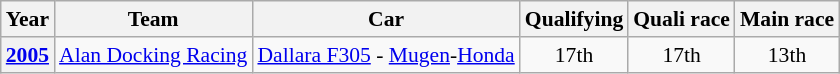<table class="wikitable" style="text-align:center; font-size:90%">
<tr>
<th>Year</th>
<th>Team</th>
<th>Car</th>
<th>Qualifying</th>
<th>Quali race</th>
<th>Main race</th>
</tr>
<tr>
<th><a href='#'>2005</a></th>
<td style="text-align:left;"> <a href='#'>Alan Docking Racing</a></td>
<td style="text-align:left;"><a href='#'>Dallara F305</a> - <a href='#'>Mugen</a>-<a href='#'>Honda</a></td>
<td>17th</td>
<td>17th</td>
<td>13th</td>
</tr>
</table>
